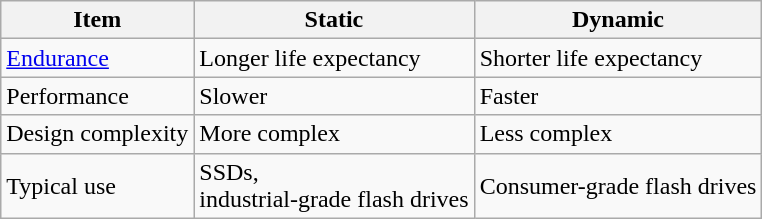<table class="wikitable sortable">
<tr>
<th>Item</th>
<th>Static</th>
<th>Dynamic</th>
</tr>
<tr>
<td><a href='#'>Endurance</a></td>
<td>Longer life expectancy</td>
<td>Shorter life expectancy</td>
</tr>
<tr>
<td>Performance</td>
<td>Slower</td>
<td>Faster</td>
</tr>
<tr>
<td>Design complexity</td>
<td>More complex</td>
<td>Less complex</td>
</tr>
<tr>
<td>Typical use</td>
<td>SSDs, <br>industrial-grade flash drives</td>
<td>Consumer-grade flash drives</td>
</tr>
</table>
